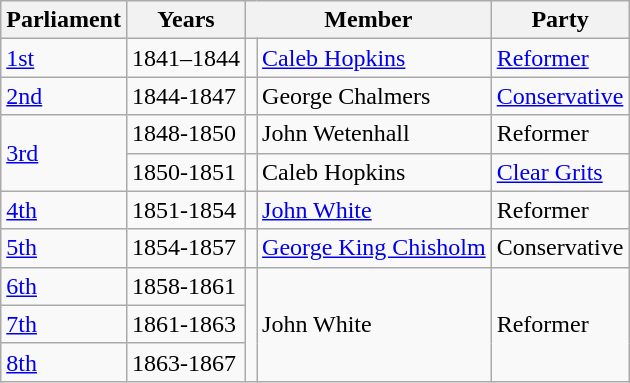<table class="wikitable">
<tr>
<th>Parliament</th>
<th>Years</th>
<th colspan="2">Member</th>
<th>Party</th>
</tr>
<tr>
<td><a href='#'>1st</a></td>
<td>1841–1844</td>
<td></td>
<td><a href='#'>Caleb Hopkins</a></td>
<td><a href='#'>Reformer</a></td>
</tr>
<tr>
<td><a href='#'>2nd</a></td>
<td>1844-1847</td>
<td></td>
<td>George Chalmers</td>
<td><a href='#'>Conservative</a></td>
</tr>
<tr>
<td rowspan="2"><a href='#'>3rd</a></td>
<td>1848-1850</td>
<td></td>
<td>John Wetenhall</td>
<td>Reformer</td>
</tr>
<tr>
<td>1850-1851</td>
<td></td>
<td>Caleb Hopkins</td>
<td><a href='#'>Clear Grits</a></td>
</tr>
<tr>
<td><a href='#'>4th</a></td>
<td>1851-1854</td>
<td></td>
<td><a href='#'>John White</a></td>
<td>Reformer</td>
</tr>
<tr>
<td><a href='#'>5th</a></td>
<td>1854-1857</td>
<td></td>
<td><a href='#'>George King Chisholm</a></td>
<td>Conservative</td>
</tr>
<tr>
<td><a href='#'>6th</a></td>
<td>1858-1861</td>
<td rowspan="3" ></td>
<td rowspan="3">John White</td>
<td rowspan="3">Reformer</td>
</tr>
<tr>
<td><a href='#'>7th</a></td>
<td>1861-1863</td>
</tr>
<tr>
<td><a href='#'>8th</a></td>
<td>1863-1867</td>
</tr>
</table>
